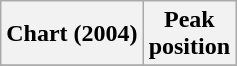<table class="wikitable plainrowheaders" style="text-align:center;">
<tr>
<th>Chart (2004)</th>
<th>Peak<br>position</th>
</tr>
<tr>
</tr>
</table>
